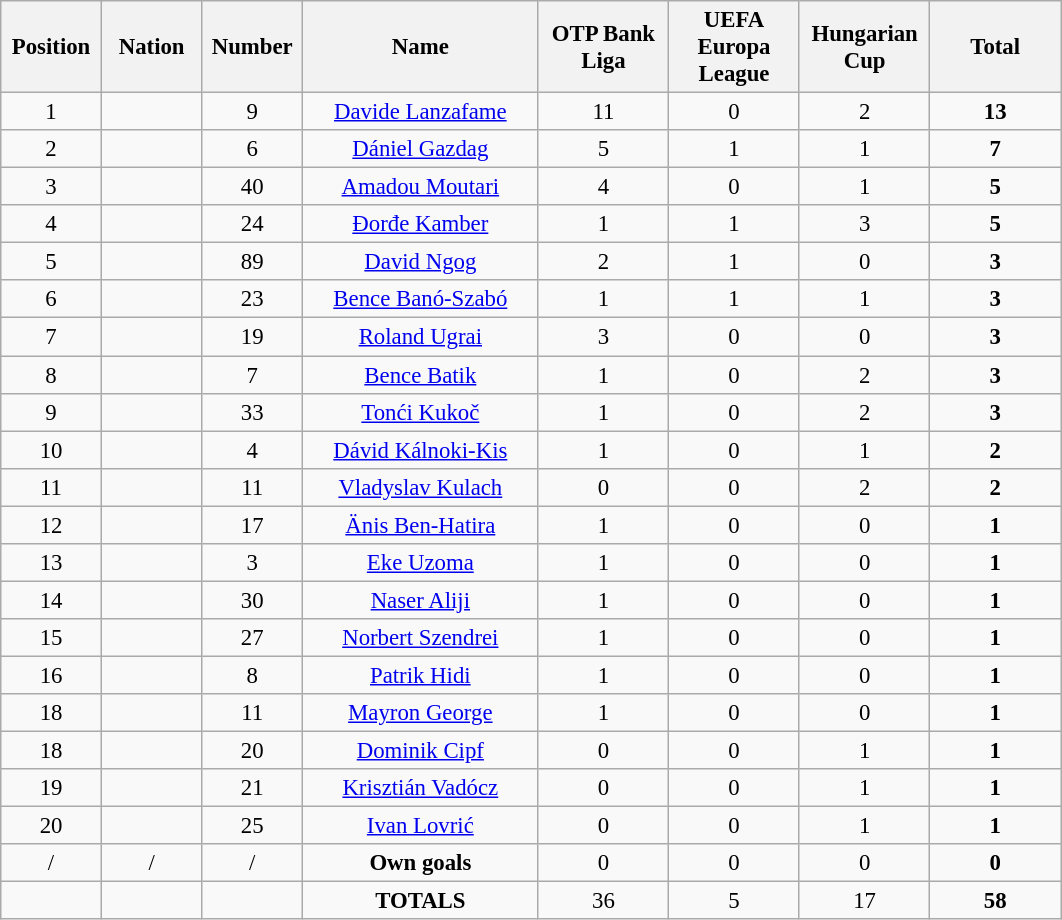<table class="wikitable" style="font-size: 95%; text-align: center;">
<tr>
<th width=60>Position</th>
<th width=60>Nation</th>
<th width=60>Number</th>
<th width=150>Name</th>
<th width=80>OTP Bank Liga</th>
<th width=80>UEFA Europa League</th>
<th width=80>Hungarian Cup</th>
<th width=80>Total</th>
</tr>
<tr>
<td>1</td>
<td></td>
<td>9</td>
<td><a href='#'>Davide Lanzafame</a></td>
<td>11</td>
<td>0</td>
<td>2</td>
<td><strong>13</strong></td>
</tr>
<tr>
<td>2</td>
<td></td>
<td>6</td>
<td><a href='#'>Dániel Gazdag</a></td>
<td>5</td>
<td>1</td>
<td>1</td>
<td><strong>7</strong></td>
</tr>
<tr>
<td>3</td>
<td></td>
<td>40</td>
<td><a href='#'>Amadou Moutari</a></td>
<td>4</td>
<td>0</td>
<td>1</td>
<td><strong>5</strong></td>
</tr>
<tr>
<td>4</td>
<td></td>
<td>24</td>
<td><a href='#'>Đorđe Kamber</a></td>
<td>1</td>
<td>1</td>
<td>3</td>
<td><strong>5</strong></td>
</tr>
<tr>
<td>5</td>
<td></td>
<td>89</td>
<td><a href='#'>David Ngog</a></td>
<td>2</td>
<td>1</td>
<td>0</td>
<td><strong>3</strong></td>
</tr>
<tr>
<td>6</td>
<td></td>
<td>23</td>
<td><a href='#'>Bence Banó-Szabó</a></td>
<td>1</td>
<td>1</td>
<td>1</td>
<td><strong>3</strong></td>
</tr>
<tr>
<td>7</td>
<td></td>
<td>19</td>
<td><a href='#'>Roland Ugrai</a></td>
<td>3</td>
<td>0</td>
<td>0</td>
<td><strong>3</strong></td>
</tr>
<tr>
<td>8</td>
<td></td>
<td>7</td>
<td><a href='#'>Bence Batik</a></td>
<td>1</td>
<td>0</td>
<td>2</td>
<td><strong>3</strong></td>
</tr>
<tr>
<td>9</td>
<td></td>
<td>33</td>
<td><a href='#'>Tonći Kukoč</a></td>
<td>1</td>
<td>0</td>
<td>2</td>
<td><strong>3</strong></td>
</tr>
<tr>
<td>10</td>
<td></td>
<td>4</td>
<td><a href='#'>Dávid Kálnoki-Kis</a></td>
<td>1</td>
<td>0</td>
<td>1</td>
<td><strong>2</strong></td>
</tr>
<tr>
<td>11</td>
<td></td>
<td>11</td>
<td><a href='#'>Vladyslav Kulach</a></td>
<td>0</td>
<td>0</td>
<td>2</td>
<td><strong>2</strong></td>
</tr>
<tr>
<td>12</td>
<td></td>
<td>17</td>
<td><a href='#'>Änis Ben-Hatira</a></td>
<td>1</td>
<td>0</td>
<td>0</td>
<td><strong>1</strong></td>
</tr>
<tr>
<td>13</td>
<td></td>
<td>3</td>
<td><a href='#'>Eke Uzoma</a></td>
<td>1</td>
<td>0</td>
<td>0</td>
<td><strong>1</strong></td>
</tr>
<tr>
<td>14</td>
<td></td>
<td>30</td>
<td><a href='#'>Naser Aliji</a></td>
<td>1</td>
<td>0</td>
<td>0</td>
<td><strong>1</strong></td>
</tr>
<tr>
<td>15</td>
<td></td>
<td>27</td>
<td><a href='#'>Norbert Szendrei</a></td>
<td>1</td>
<td>0</td>
<td>0</td>
<td><strong>1</strong></td>
</tr>
<tr>
<td>16</td>
<td></td>
<td>8</td>
<td><a href='#'>Patrik Hidi</a></td>
<td>1</td>
<td>0</td>
<td>0</td>
<td><strong>1</strong></td>
</tr>
<tr>
<td>18</td>
<td></td>
<td>11</td>
<td><a href='#'>Mayron George</a></td>
<td>1</td>
<td>0</td>
<td>0</td>
<td><strong>1</strong></td>
</tr>
<tr>
<td>18</td>
<td></td>
<td>20</td>
<td><a href='#'>Dominik Cipf</a></td>
<td>0</td>
<td>0</td>
<td>1</td>
<td><strong>1</strong></td>
</tr>
<tr>
<td>19</td>
<td></td>
<td>21</td>
<td><a href='#'>Krisztián Vadócz</a></td>
<td>0</td>
<td>0</td>
<td>1</td>
<td><strong>1</strong></td>
</tr>
<tr>
<td>20</td>
<td></td>
<td>25</td>
<td><a href='#'>Ivan Lovrić</a></td>
<td>0</td>
<td>0</td>
<td>1</td>
<td><strong>1</strong></td>
</tr>
<tr>
<td>/</td>
<td>/</td>
<td>/</td>
<td><strong>Own goals</strong></td>
<td>0</td>
<td>0</td>
<td>0</td>
<td><strong>0</strong></td>
</tr>
<tr>
<td></td>
<td></td>
<td></td>
<td><strong>TOTALS</strong></td>
<td>36</td>
<td>5</td>
<td>17</td>
<td><strong>58</strong></td>
</tr>
</table>
